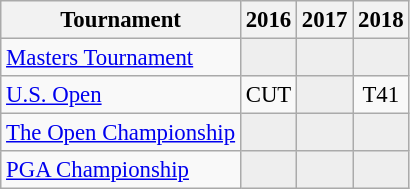<table class="wikitable" style="font-size:95%;text-align:center;">
<tr>
<th>Tournament</th>
<th>2016</th>
<th>2017</th>
<th>2018</th>
</tr>
<tr>
<td align=left><a href='#'>Masters Tournament</a></td>
<td style="background:#eeeeee;"></td>
<td style="background:#eeeeee;"></td>
<td style="background:#eeeeee;"></td>
</tr>
<tr>
<td align=left><a href='#'>U.S. Open</a></td>
<td>CUT</td>
<td style="background:#eeeeee;"></td>
<td>T41</td>
</tr>
<tr>
<td align=left><a href='#'>The Open Championship</a></td>
<td style="background:#eeeeee;"></td>
<td style="background:#eeeeee;"></td>
<td style="background:#eeeeee;"></td>
</tr>
<tr>
<td align=left><a href='#'>PGA Championship</a></td>
<td style="background:#eeeeee;"></td>
<td style="background:#eeeeee;"></td>
<td style="background:#eeeeee;"></td>
</tr>
</table>
